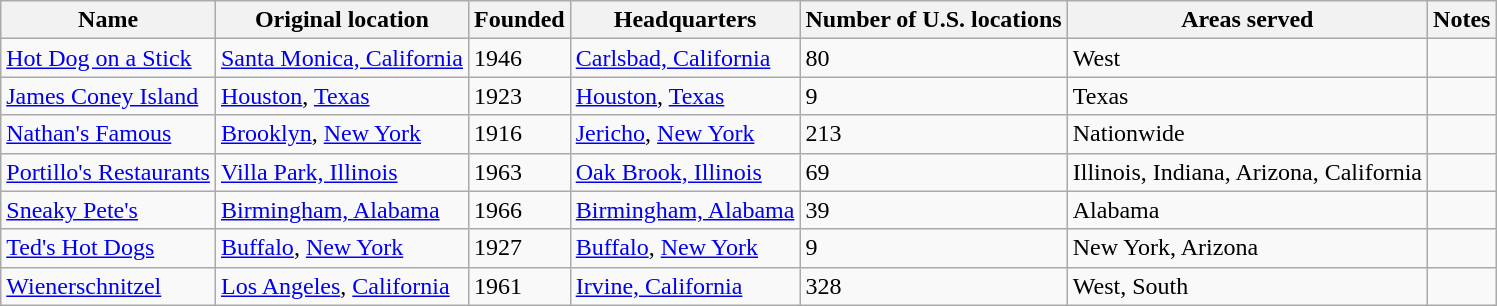<table class="wikitable sortable">
<tr>
<th>Name</th>
<th>Original location</th>
<th>Founded</th>
<th>Headquarters</th>
<th data-sort-type="number">Number of U.S. locations</th>
<th>Areas served</th>
<th>Notes</th>
</tr>
<tr>
<td><a href='#'>Hot Dog on a Stick</a></td>
<td><a href='#'>Santa Monica, California</a></td>
<td>1946</td>
<td><a href='#'>Carlsbad, California</a></td>
<td>80</td>
<td>West</td>
<td></td>
</tr>
<tr>
<td><a href='#'>James Coney Island</a></td>
<td><a href='#'>Houston</a>, <a href='#'>Texas</a></td>
<td>1923</td>
<td><a href='#'>Houston</a>, <a href='#'>Texas</a></td>
<td>9</td>
<td>Texas</td>
<td></td>
</tr>
<tr>
<td><a href='#'>Nathan's Famous</a></td>
<td><a href='#'>Brooklyn</a>, <a href='#'>New York</a></td>
<td>1916</td>
<td><a href='#'>Jericho</a>, <a href='#'>New York</a></td>
<td>213</td>
<td>Nationwide</td>
<td></td>
</tr>
<tr>
<td><a href='#'>Portillo's Restaurants</a></td>
<td><a href='#'>Villa Park, Illinois</a></td>
<td>1963</td>
<td><a href='#'>Oak Brook, Illinois</a></td>
<td>69</td>
<td>Illinois, Indiana, Arizona, California</td>
<td></td>
</tr>
<tr>
<td><a href='#'>Sneaky Pete's</a></td>
<td><a href='#'>Birmingham, Alabama</a></td>
<td>1966</td>
<td><a href='#'>Birmingham, Alabama</a></td>
<td>39</td>
<td>Alabama</td>
<td></td>
</tr>
<tr>
<td><a href='#'>Ted's Hot Dogs</a></td>
<td><a href='#'>Buffalo</a>, <a href='#'>New York</a></td>
<td>1927</td>
<td><a href='#'>Buffalo</a>, <a href='#'>New York</a></td>
<td>9</td>
<td>New York, Arizona</td>
<td></td>
</tr>
<tr>
<td><a href='#'>Wienerschnitzel</a></td>
<td><a href='#'>Los Angeles</a>, <a href='#'>California</a></td>
<td>1961</td>
<td><a href='#'>Irvine, California</a></td>
<td>328</td>
<td>West, South</td>
<td></td>
</tr>
</table>
